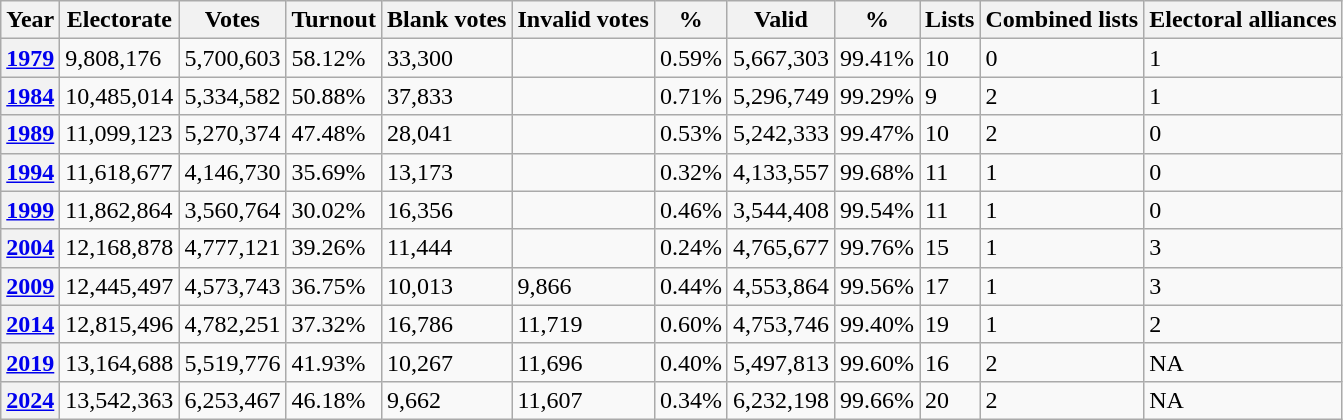<table class="wikitable">
<tr>
<th scope="col">Year</th>
<th scope="col">Electorate</th>
<th scope="col">Votes</th>
<th scope="col">Turnout</th>
<th scope="col">Blank votes</th>
<th scope="col">Invalid votes</th>
<th scope="col">%</th>
<th scope="col">Valid</th>
<th scope="col">%</th>
<th scope="col">Lists</th>
<th scope="col">Combined lists</th>
<th scope="col">Electoral alliances</th>
</tr>
<tr>
<th scope="row"><a href='#'>1979</a></th>
<td>9,808,176</td>
<td>5,700,603</td>
<td>58.12%</td>
<td>33,300</td>
<td></td>
<td>0.59%</td>
<td>5,667,303</td>
<td>99.41%</td>
<td>10</td>
<td>0</td>
<td>1</td>
</tr>
<tr>
<th scope="row"><a href='#'>1984</a></th>
<td>10,485,014</td>
<td>5,334,582</td>
<td>50.88%</td>
<td>37,833</td>
<td></td>
<td>0.71%</td>
<td>5,296,749</td>
<td>99.29%</td>
<td>9</td>
<td>2</td>
<td>1</td>
</tr>
<tr>
<th scope="row"><a href='#'>1989</a></th>
<td>11,099,123</td>
<td>5,270,374</td>
<td>47.48%</td>
<td>28,041</td>
<td></td>
<td>0.53%</td>
<td>5,242,333</td>
<td>99.47%</td>
<td>10</td>
<td>2</td>
<td>0</td>
</tr>
<tr>
<th scope="row"><a href='#'>1994</a></th>
<td>11,618,677</td>
<td>4,146,730</td>
<td>35.69%</td>
<td>13,173</td>
<td></td>
<td>0.32%</td>
<td>4,133,557</td>
<td>99.68%</td>
<td>11</td>
<td>1</td>
<td>0</td>
</tr>
<tr>
<th scope="row"><a href='#'>1999</a></th>
<td>11,862,864</td>
<td>3,560,764</td>
<td>30.02%</td>
<td>16,356</td>
<td></td>
<td>0.46%</td>
<td>3,544,408</td>
<td>99.54%</td>
<td>11</td>
<td>1</td>
<td>0</td>
</tr>
<tr>
<th scope="row"><a href='#'>2004</a></th>
<td>12,168,878</td>
<td>4,777,121</td>
<td>39.26%</td>
<td>11,444</td>
<td></td>
<td>0.24%</td>
<td>4,765,677</td>
<td>99.76%</td>
<td>15</td>
<td>1</td>
<td>3</td>
</tr>
<tr>
<th scope="row"><a href='#'>2009</a></th>
<td>12,445,497</td>
<td>4,573,743</td>
<td>36.75%</td>
<td>10,013</td>
<td>9,866</td>
<td>0.44%</td>
<td>4,553,864</td>
<td>99.56%</td>
<td>17</td>
<td>1</td>
<td>3</td>
</tr>
<tr>
<th scope="row"><a href='#'>2014</a></th>
<td>12,815,496</td>
<td>4,782,251</td>
<td>37.32%</td>
<td>16,786</td>
<td>11,719</td>
<td>0.60%</td>
<td>4,753,746</td>
<td>99.40%</td>
<td>19</td>
<td>1</td>
<td>2</td>
</tr>
<tr>
<th scope="row"><a href='#'>2019</a></th>
<td>13,164,688</td>
<td>5,519,776</td>
<td>41.93%</td>
<td>10,267</td>
<td>11,696</td>
<td>0.40%</td>
<td>5,497,813</td>
<td>99.60%</td>
<td>16</td>
<td>2</td>
<td>NA</td>
</tr>
<tr>
<th scope="row"><a href='#'>2024</a></th>
<td>13,542,363</td>
<td>6,253,467</td>
<td>46.18%</td>
<td>9,662</td>
<td>11,607</td>
<td>0.34%</td>
<td>6,232,198</td>
<td>99.66%</td>
<td>20</td>
<td>2</td>
<td>NA</td>
</tr>
</table>
